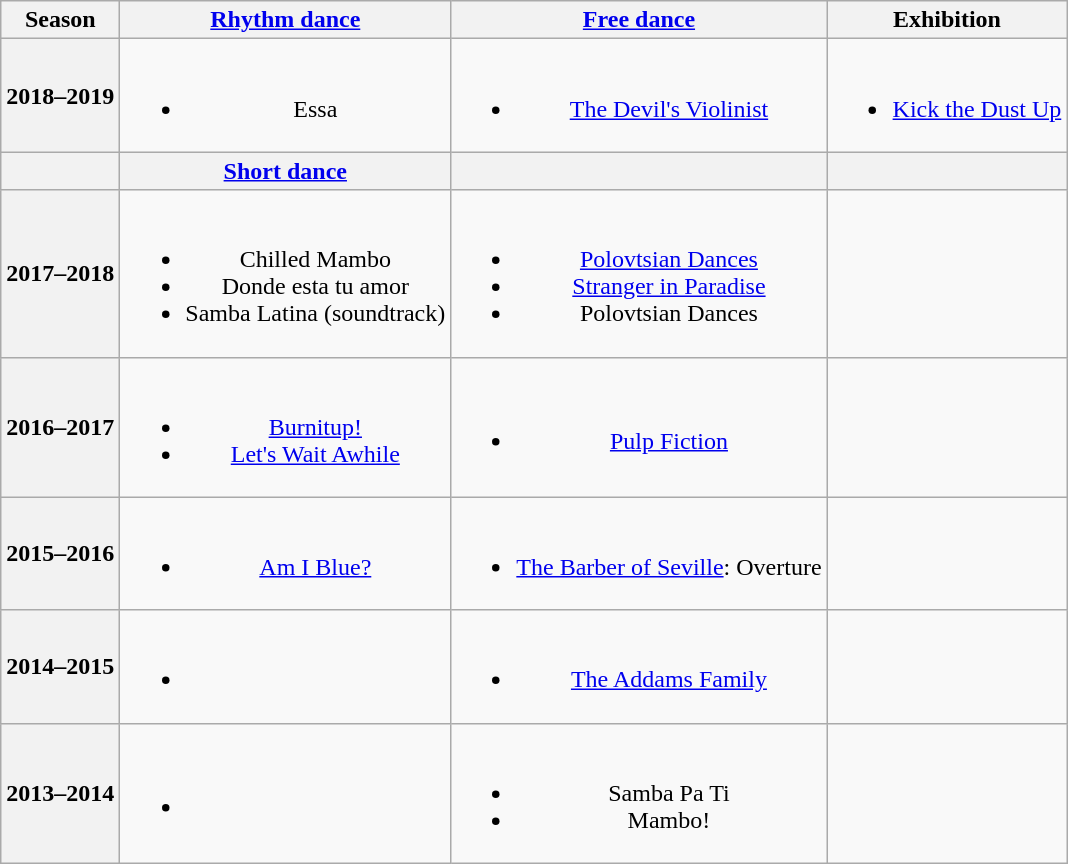<table class=wikitable style=text-align:center>
<tr>
<th>Season</th>
<th><a href='#'>Rhythm dance</a></th>
<th><a href='#'>Free dance</a></th>
<th>Exhibition</th>
</tr>
<tr>
<th>2018–2019 <br> </th>
<td><br><ul><li> Essa <br></li></ul></td>
<td><br><ul><li><a href='#'>The Devil's Violinist</a> <br></li></ul></td>
<td><br><ul><li><a href='#'>Kick the Dust Up</a> <br></li></ul></td>
</tr>
<tr>
<th></th>
<th><a href='#'>Short dance</a></th>
<th></th>
<th></th>
</tr>
<tr>
<th>2017–2018 <br> </th>
<td><br><ul><li> Chilled Mambo <br></li><li> Donde esta tu amor <br></li><li> Samba Latina (soundtrack)</li></ul></td>
<td><br><ul><li><a href='#'>Polovtsian Dances</a> <br></li><li><a href='#'>Stranger in Paradise</a> <br></li><li>Polovtsian Dances <br></li></ul></td>
<td></td>
</tr>
<tr>
<th>2016–2017 <br> </th>
<td><br><ul><li><a href='#'>Burnitup!</a> <br></li><li><a href='#'>Let's Wait Awhile</a> <br></li></ul></td>
<td><br><ul><li><a href='#'>Pulp Fiction</a></li></ul></td>
<td></td>
</tr>
<tr>
<th>2015–2016 <br> </th>
<td><br><ul><li><a href='#'>Am I Blue?</a> <br></li></ul></td>
<td><br><ul><li><a href='#'>The Barber of Seville</a>: Overture <br></li></ul></td>
<td></td>
</tr>
<tr>
<th>2014–2015 <br> </th>
<td><br><ul><li></li></ul></td>
<td><br><ul><li><a href='#'>The Addams Family</a></li></ul></td>
<td></td>
</tr>
<tr>
<th>2013–2014 <br> </th>
<td><br><ul><li></li></ul></td>
<td><br><ul><li>Samba Pa Ti <br></li><li>Mambo! <br></li></ul></td>
<td></td>
</tr>
</table>
